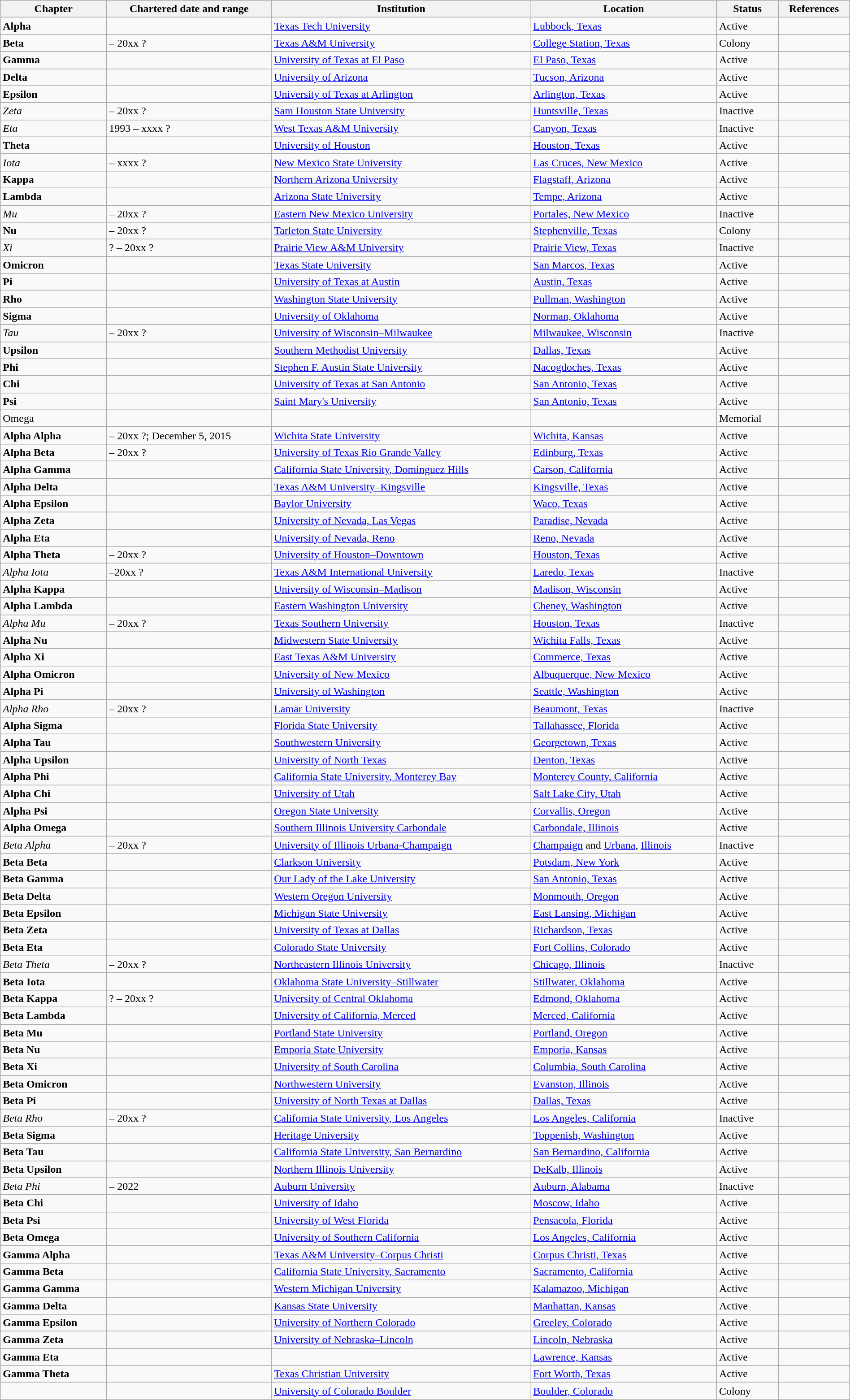<table class="wikitable sortable" style="width:100%;">
<tr>
<th>Chapter</th>
<th>Chartered date and range</th>
<th>Institution</th>
<th>Location</th>
<th>Status</th>
<th>References</th>
</tr>
<tr>
<td><strong>Alpha</strong></td>
<td></td>
<td><a href='#'>Texas Tech University</a></td>
<td><a href='#'>Lubbock, Texas</a></td>
<td>Active</td>
<td></td>
</tr>
<tr>
<td><strong>Beta</strong></td>
<td>– 20xx ?</td>
<td><a href='#'>Texas A&M University</a></td>
<td><a href='#'>College Station, Texas</a></td>
<td>Colony</td>
<td></td>
</tr>
<tr>
<td><strong>Gamma</strong></td>
<td></td>
<td><a href='#'>University of Texas at El Paso</a></td>
<td><a href='#'>El Paso, Texas</a></td>
<td>Active</td>
<td></td>
</tr>
<tr>
<td><strong>Delta</strong></td>
<td></td>
<td><a href='#'>University of Arizona</a></td>
<td><a href='#'>Tucson, Arizona</a></td>
<td>Active</td>
<td></td>
</tr>
<tr>
<td><strong>Epsilon</strong></td>
<td></td>
<td><a href='#'>University of Texas at Arlington</a></td>
<td><a href='#'>Arlington, Texas</a></td>
<td>Active</td>
<td></td>
</tr>
<tr>
<td><em>Zeta</em></td>
<td> – 20xx ?</td>
<td><a href='#'>Sam Houston State University</a></td>
<td><a href='#'>Huntsville, Texas</a></td>
<td>Inactive</td>
<td></td>
</tr>
<tr>
<td><em>Eta</em></td>
<td>1993 – xxxx ?</td>
<td><a href='#'>West Texas A&M University</a></td>
<td><a href='#'>Canyon, Texas</a></td>
<td>Inactive</td>
<td></td>
</tr>
<tr>
<td><strong>Theta</strong></td>
<td></td>
<td><a href='#'>University of Houston</a></td>
<td><a href='#'>Houston, Texas</a></td>
<td>Active</td>
<td></td>
</tr>
<tr>
<td><em>Iota</em></td>
<td> – xxxx ?</td>
<td><a href='#'>New Mexico State University</a></td>
<td><a href='#'>Las Cruces, New Mexico</a></td>
<td>Active</td>
<td></td>
</tr>
<tr>
<td><strong>Kappa</strong></td>
<td></td>
<td><a href='#'>Northern Arizona University</a></td>
<td><a href='#'>Flagstaff, Arizona</a></td>
<td>Active</td>
<td></td>
</tr>
<tr>
<td><strong>Lambda</strong></td>
<td></td>
<td><a href='#'>Arizona State University</a></td>
<td><a href='#'>Tempe, Arizona</a></td>
<td>Active</td>
<td></td>
</tr>
<tr>
<td><em>Mu</em></td>
<td> – 20xx ?</td>
<td><a href='#'>Eastern New Mexico University</a></td>
<td><a href='#'>Portales, New Mexico</a></td>
<td>Inactive</td>
<td></td>
</tr>
<tr>
<td><strong>Nu</strong></td>
<td> – 20xx ?</td>
<td><a href='#'>Tarleton State University</a></td>
<td><a href='#'>Stephenville, Texas</a></td>
<td>Colony</td>
<td></td>
</tr>
<tr>
<td><em>Xi</em></td>
<td> ? – 20xx ?</td>
<td><a href='#'>Prairie View A&M University</a></td>
<td><a href='#'>Prairie View, Texas</a></td>
<td>Inactive</td>
<td></td>
</tr>
<tr>
<td><strong>Omicron</strong></td>
<td></td>
<td><a href='#'>Texas State University</a></td>
<td><a href='#'>San Marcos, Texas</a></td>
<td>Active</td>
<td></td>
</tr>
<tr>
<td><strong>Pi</strong></td>
<td></td>
<td><a href='#'>University of Texas at Austin</a></td>
<td><a href='#'>Austin, Texas</a></td>
<td>Active</td>
<td></td>
</tr>
<tr>
<td><strong>Rho</strong></td>
<td></td>
<td><a href='#'>Washington State University</a></td>
<td><a href='#'>Pullman, Washington</a></td>
<td>Active</td>
<td></td>
</tr>
<tr>
<td><strong>Sigma</strong></td>
<td></td>
<td><a href='#'>University of Oklahoma</a></td>
<td><a href='#'>Norman, Oklahoma</a></td>
<td>Active</td>
<td></td>
</tr>
<tr>
<td><em>Tau</em></td>
<td> – 20xx ?</td>
<td><a href='#'>University of Wisconsin–Milwaukee</a></td>
<td><a href='#'>Milwaukee, Wisconsin</a></td>
<td>Inactive</td>
<td></td>
</tr>
<tr>
<td><strong>Upsilon</strong></td>
<td></td>
<td><a href='#'>Southern Methodist University</a></td>
<td><a href='#'>Dallas, Texas</a></td>
<td>Active</td>
<td></td>
</tr>
<tr>
<td><strong>Phi</strong></td>
<td></td>
<td><a href='#'>Stephen F. Austin State University</a></td>
<td><a href='#'>Nacogdoches, Texas</a></td>
<td>Active</td>
<td></td>
</tr>
<tr>
<td><strong>Chi</strong></td>
<td></td>
<td><a href='#'>University of Texas at San Antonio</a></td>
<td><a href='#'>San Antonio, Texas</a></td>
<td>Active</td>
<td></td>
</tr>
<tr>
<td><strong>Psi</strong></td>
<td></td>
<td><a href='#'>Saint Mary's University</a></td>
<td><a href='#'>San Antonio, Texas</a></td>
<td>Active</td>
<td></td>
</tr>
<tr>
<td>Omega</td>
<td></td>
<td></td>
<td></td>
<td>Memorial</td>
<td></td>
</tr>
<tr>
<td><strong>Alpha Alpha</strong></td>
<td> – 20xx ?; December 5, 2015</td>
<td><a href='#'>Wichita State University</a></td>
<td><a href='#'>Wichita, Kansas</a></td>
<td>Active</td>
<td></td>
</tr>
<tr>
<td><strong>Alpha Beta</strong></td>
<td> – 20xx ?</td>
<td><a href='#'>University of Texas Rio Grande Valley</a></td>
<td><a href='#'>Edinburg, Texas</a></td>
<td>Active</td>
<td></td>
</tr>
<tr>
<td><strong>Alpha Gamma</strong></td>
<td></td>
<td><a href='#'>California State University, Dominguez Hills</a></td>
<td><a href='#'>Carson, California</a></td>
<td>Active</td>
<td></td>
</tr>
<tr>
<td><strong>Alpha Delta</strong></td>
<td></td>
<td><a href='#'>Texas A&M University–Kingsville</a></td>
<td><a href='#'>Kingsville, Texas</a></td>
<td>Active</td>
<td></td>
</tr>
<tr>
<td><strong>Alpha Epsilon</strong></td>
<td></td>
<td><a href='#'>Baylor University</a></td>
<td><a href='#'>Waco, Texas</a></td>
<td>Active</td>
<td></td>
</tr>
<tr>
<td><strong>Alpha Zeta</strong></td>
<td></td>
<td><a href='#'>University of Nevada, Las Vegas</a></td>
<td><a href='#'>Paradise, Nevada</a></td>
<td>Active</td>
<td></td>
</tr>
<tr>
<td><strong>Alpha Eta</strong></td>
<td></td>
<td><a href='#'>University of Nevada, Reno</a></td>
<td><a href='#'>Reno, Nevada</a></td>
<td>Active</td>
<td></td>
</tr>
<tr>
<td><strong>Alpha Theta</strong></td>
<td> – 20xx ?</td>
<td><a href='#'>University of Houston–Downtown</a></td>
<td><a href='#'>Houston, Texas</a></td>
<td>Active</td>
<td></td>
</tr>
<tr>
<td><em>Alpha Iota</em></td>
<td>–20xx ?</td>
<td><a href='#'>Texas A&M International University</a></td>
<td><a href='#'>Laredo, Texas</a></td>
<td>Inactive</td>
<td></td>
</tr>
<tr>
<td><strong>Alpha Kappa</strong></td>
<td></td>
<td><a href='#'>University of Wisconsin–Madison</a></td>
<td><a href='#'>Madison, Wisconsin</a></td>
<td>Active</td>
<td></td>
</tr>
<tr>
<td><strong>Alpha Lambda</strong></td>
<td></td>
<td><a href='#'>Eastern Washington University</a></td>
<td><a href='#'>Cheney, Washington</a></td>
<td>Active</td>
<td></td>
</tr>
<tr>
<td><em>Alpha Mu</em></td>
<td> – 20xx ?</td>
<td><a href='#'>Texas Southern University</a></td>
<td><a href='#'>Houston, Texas</a></td>
<td>Inactive</td>
<td></td>
</tr>
<tr>
<td><strong>Alpha Nu</strong></td>
<td></td>
<td><a href='#'>Midwestern State University</a></td>
<td><a href='#'>Wichita Falls, Texas</a></td>
<td>Active</td>
<td></td>
</tr>
<tr>
<td><strong>Alpha Xi</strong></td>
<td></td>
<td><a href='#'>East Texas A&M University</a></td>
<td><a href='#'>Commerce, Texas</a></td>
<td>Active</td>
<td></td>
</tr>
<tr>
<td><strong>Alpha Omicron</strong></td>
<td></td>
<td><a href='#'>University of New Mexico</a></td>
<td><a href='#'>Albuquerque, New Mexico</a></td>
<td>Active</td>
<td></td>
</tr>
<tr>
<td><strong>Alpha Pi</strong></td>
<td></td>
<td><a href='#'>University of Washington</a></td>
<td><a href='#'>Seattle, Washington</a></td>
<td>Active</td>
<td></td>
</tr>
<tr>
<td><em>Alpha Rho</em></td>
<td> – 20xx ?</td>
<td><a href='#'>Lamar University</a></td>
<td><a href='#'>Beaumont, Texas</a></td>
<td>Inactive</td>
<td></td>
</tr>
<tr>
<td><strong>Alpha Sigma</strong></td>
<td></td>
<td><a href='#'>Florida State University</a></td>
<td><a href='#'>Tallahassee, Florida</a></td>
<td>Active</td>
<td></td>
</tr>
<tr>
<td><strong>Alpha Tau</strong></td>
<td></td>
<td><a href='#'>Southwestern University</a></td>
<td><a href='#'>Georgetown, Texas</a></td>
<td>Active</td>
<td></td>
</tr>
<tr>
<td><strong>Alpha Upsilon</strong></td>
<td></td>
<td><a href='#'>University of North Texas</a></td>
<td><a href='#'>Denton, Texas</a></td>
<td>Active</td>
<td></td>
</tr>
<tr>
<td><strong>Alpha Phi</strong></td>
<td></td>
<td><a href='#'>California State University, Monterey Bay</a></td>
<td><a href='#'>Monterey County, California</a></td>
<td>Active</td>
<td></td>
</tr>
<tr>
<td><strong>Alpha Chi</strong></td>
<td></td>
<td><a href='#'>University of Utah</a></td>
<td><a href='#'>Salt Lake City, Utah</a></td>
<td>Active</td>
<td></td>
</tr>
<tr>
<td><strong>Alpha Psi</strong></td>
<td></td>
<td><a href='#'>Oregon State University</a></td>
<td><a href='#'>Corvallis, Oregon</a></td>
<td>Active</td>
<td></td>
</tr>
<tr>
<td><strong>Alpha Omega</strong></td>
<td></td>
<td><a href='#'>Southern Illinois University Carbondale</a></td>
<td><a href='#'>Carbondale, Illinois</a></td>
<td>Active</td>
<td></td>
</tr>
<tr>
<td><em>Beta Alpha</em></td>
<td> – 20xx ?</td>
<td><a href='#'>University of Illinois Urbana-Champaign</a></td>
<td><a href='#'>Champaign</a> and <a href='#'>Urbana</a>, <a href='#'>Illinois</a></td>
<td>Inactive</td>
<td></td>
</tr>
<tr>
<td><strong>Beta Beta</strong></td>
<td></td>
<td><a href='#'>Clarkson University</a></td>
<td><a href='#'>Potsdam, New York</a></td>
<td>Active</td>
<td></td>
</tr>
<tr>
<td><strong>Beta Gamma</strong></td>
<td></td>
<td><a href='#'>Our Lady of the Lake University</a></td>
<td><a href='#'>San Antonio, Texas</a></td>
<td>Active</td>
<td></td>
</tr>
<tr>
<td><strong>Beta Delta</strong></td>
<td></td>
<td><a href='#'>Western Oregon University</a></td>
<td><a href='#'>Monmouth, Oregon</a></td>
<td>Active</td>
<td></td>
</tr>
<tr>
<td><strong>Beta Epsilon</strong></td>
<td></td>
<td><a href='#'>Michigan State University</a></td>
<td><a href='#'>East Lansing, Michigan</a></td>
<td>Active</td>
<td></td>
</tr>
<tr>
<td><strong>Beta Zeta</strong></td>
<td></td>
<td><a href='#'>University of Texas at Dallas</a></td>
<td><a href='#'>Richardson, Texas</a></td>
<td>Active</td>
<td></td>
</tr>
<tr>
<td><strong>Beta Eta</strong></td>
<td></td>
<td><a href='#'>Colorado State University</a></td>
<td><a href='#'>Fort Collins, Colorado</a></td>
<td>Active</td>
<td></td>
</tr>
<tr>
<td><em>Beta Theta</em></td>
<td> – 20xx ?</td>
<td><a href='#'>Northeastern Illinois University</a></td>
<td><a href='#'>Chicago, Illinois</a></td>
<td>Inactive</td>
<td></td>
</tr>
<tr>
<td><strong>Beta Iota</strong></td>
<td></td>
<td><a href='#'>Oklahoma State University–Stillwater</a></td>
<td><a href='#'>Stillwater, Oklahoma</a></td>
<td>Active</td>
<td></td>
</tr>
<tr>
<td><strong>Beta Kappa</strong></td>
<td> ? – 20xx ?</td>
<td><a href='#'>University of Central Oklahoma</a></td>
<td><a href='#'>Edmond, Oklahoma</a></td>
<td>Active</td>
<td></td>
</tr>
<tr>
<td><strong>Beta Lambda</strong></td>
<td></td>
<td><a href='#'>University of California, Merced</a></td>
<td><a href='#'>Merced, California</a></td>
<td>Active</td>
<td></td>
</tr>
<tr>
<td><strong>Beta Mu</strong></td>
<td></td>
<td><a href='#'>Portland State University</a></td>
<td><a href='#'>Portland, Oregon</a></td>
<td>Active</td>
<td></td>
</tr>
<tr>
<td><strong>Beta Nu</strong></td>
<td></td>
<td><a href='#'>Emporia State University</a></td>
<td><a href='#'>Emporia, Kansas</a></td>
<td>Active</td>
<td></td>
</tr>
<tr>
<td><strong>Beta Xi</strong></td>
<td></td>
<td><a href='#'>University of South Carolina</a></td>
<td><a href='#'>Columbia, South Carolina</a></td>
<td>Active</td>
<td></td>
</tr>
<tr>
<td><strong>Beta Omicron</strong></td>
<td></td>
<td><a href='#'>Northwestern University</a></td>
<td><a href='#'>Evanston, Illinois</a></td>
<td>Active</td>
<td></td>
</tr>
<tr>
<td><strong>Beta Pi</strong></td>
<td></td>
<td><a href='#'>University of North Texas at Dallas</a></td>
<td><a href='#'>Dallas, Texas</a></td>
<td>Active</td>
<td></td>
</tr>
<tr>
<td><em>Beta Rho</em></td>
<td> – 20xx ?</td>
<td><a href='#'>California State University, Los Angeles</a></td>
<td><a href='#'>Los Angeles, California</a></td>
<td>Inactive</td>
<td></td>
</tr>
<tr>
<td><strong>Beta Sigma</strong></td>
<td></td>
<td><a href='#'>Heritage University</a></td>
<td><a href='#'>Toppenish, Washington</a></td>
<td>Active</td>
<td></td>
</tr>
<tr>
<td><strong>Beta Tau</strong></td>
<td></td>
<td><a href='#'>California State University, San Bernardino</a></td>
<td><a href='#'>San Bernardino, California</a></td>
<td>Active</td>
<td></td>
</tr>
<tr>
<td><strong>Beta Upsilon</strong></td>
<td></td>
<td><a href='#'>Northern Illinois University</a></td>
<td><a href='#'>DeKalb, Illinois</a></td>
<td>Active</td>
<td></td>
</tr>
<tr>
<td><em>Beta Phi</em></td>
<td> – 2022</td>
<td><a href='#'>Auburn University</a></td>
<td><a href='#'>Auburn, Alabama</a></td>
<td>Inactive</td>
<td></td>
</tr>
<tr>
<td><strong>Beta Chi</strong></td>
<td></td>
<td><a href='#'>University of Idaho</a></td>
<td><a href='#'>Moscow, Idaho</a></td>
<td>Active</td>
<td></td>
</tr>
<tr>
<td><strong>Beta Psi</strong></td>
<td></td>
<td><a href='#'>University of West Florida</a></td>
<td><a href='#'>Pensacola, Florida</a></td>
<td>Active</td>
<td></td>
</tr>
<tr>
<td><strong>Beta Omega</strong></td>
<td></td>
<td><a href='#'>University of Southern California</a></td>
<td><a href='#'>Los Angeles, California</a></td>
<td>Active</td>
<td></td>
</tr>
<tr>
<td><strong>Gamma Alpha</strong></td>
<td></td>
<td><a href='#'>Texas A&M University–Corpus Christi</a></td>
<td><a href='#'>Corpus Christi, Texas</a></td>
<td>Active</td>
<td></td>
</tr>
<tr>
<td><strong>Gamma Beta</strong></td>
<td></td>
<td><a href='#'>California State University, Sacramento</a></td>
<td><a href='#'>Sacramento, California</a></td>
<td>Active</td>
<td></td>
</tr>
<tr>
<td><strong>Gamma Gamma</strong></td>
<td></td>
<td><a href='#'>Western Michigan University</a></td>
<td><a href='#'>Kalamazoo, Michigan</a></td>
<td>Active</td>
<td></td>
</tr>
<tr>
<td><strong>Gamma Delta</strong></td>
<td></td>
<td><a href='#'>Kansas State University</a></td>
<td><a href='#'>Manhattan, Kansas</a></td>
<td>Active</td>
<td></td>
</tr>
<tr>
<td><strong>Gamma Epsilon</strong></td>
<td></td>
<td><a href='#'>University of Northern Colorado</a></td>
<td><a href='#'>Greeley, Colorado</a></td>
<td>Active</td>
<td></td>
</tr>
<tr>
<td><strong>Gamma Zeta</strong></td>
<td></td>
<td><a href='#'>University of Nebraska–Lincoln</a></td>
<td><a href='#'>Lincoln, Nebraska</a></td>
<td>Active</td>
<td></td>
</tr>
<tr>
<td><strong>Gamma Eta</strong></td>
<td></td>
<td></td>
<td><a href='#'>Lawrence, Kansas</a></td>
<td>Active</td>
<td></td>
</tr>
<tr>
<td><strong>Gamma Theta</strong></td>
<td></td>
<td><a href='#'>Texas Christian University</a></td>
<td><a href='#'>Fort Worth, Texas</a></td>
<td>Active</td>
<td></td>
</tr>
<tr>
<td></td>
<td></td>
<td><a href='#'>University of Colorado Boulder</a></td>
<td><a href='#'>Boulder, Colorado</a></td>
<td>Colony</td>
<td></td>
</tr>
</table>
